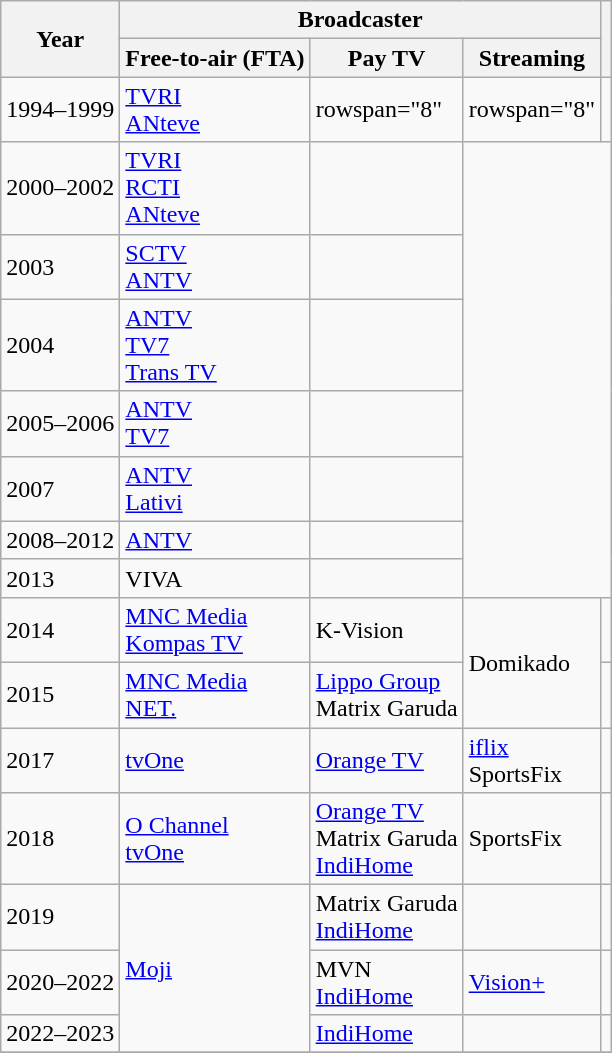<table class="wikitable">
<tr>
<th rowspan="2">Year</th>
<th colspan="3">Broadcaster</th>
<th rowspan="2"></th>
</tr>
<tr>
<th>Free-to-air (FTA)</th>
<th>Pay TV</th>
<th>Streaming</th>
</tr>
<tr>
<td>1994–1999</td>
<td> <a href='#'>TVRI</a><br> <a href='#'>ANteve</a></td>
<td>rowspan="8" </td>
<td>rowspan="8" </td>
<td></td>
</tr>
<tr>
<td>2000–2002</td>
<td> <a href='#'>TVRI</a><br> <a href='#'>RCTI</a><br> <a href='#'>ANteve</a></td>
<td></td>
</tr>
<tr>
<td>2003</td>
<td> <a href='#'>SCTV</a><br> <a href='#'>ANTV</a></td>
<td></td>
</tr>
<tr>
<td>2004</td>
<td> <a href='#'>ANTV</a><br> <a href='#'>TV7</a><br> <a href='#'>Trans TV</a></td>
<td></td>
</tr>
<tr>
<td>2005–2006</td>
<td> <a href='#'>ANTV</a><br> <a href='#'>TV7</a></td>
<td></td>
</tr>
<tr>
<td>2007</td>
<td> <a href='#'>ANTV</a><br> <a href='#'>Lativi</a></td>
<td></td>
</tr>
<tr>
<td>2008–2012</td>
<td> <a href='#'>ANTV</a></td>
<td></td>
</tr>
<tr>
<td>2013</td>
<td> VIVA</td>
<td></td>
</tr>
<tr>
<td>2014</td>
<td> <a href='#'>MNC Media</a><br> <a href='#'>Kompas TV</a></td>
<td> K-Vision</td>
<td rowspan="2"> Domikado</td>
<td></td>
</tr>
<tr>
<td>2015</td>
<td> <a href='#'>MNC Media</a><br> <a href='#'>NET.</a></td>
<td> <a href='#'>Lippo Group</a><br> Matrix Garuda</td>
<td></td>
</tr>
<tr>
<td>2017</td>
<td> <a href='#'>tvOne</a></td>
<td> <a href='#'>Orange TV</a></td>
<td> <a href='#'>iflix</a><br> SportsFix</td>
<td></td>
</tr>
<tr>
<td>2018</td>
<td> <a href='#'>O Channel</a><br> <a href='#'>tvOne</a></td>
<td> <a href='#'>Orange TV</a><br> Matrix Garuda<br> <a href='#'>IndiHome</a></td>
<td> SportsFix</td>
<td></td>
</tr>
<tr>
<td>2019</td>
<td rowspan="3"> <a href='#'>Moji</a></td>
<td> Matrix Garuda<br> <a href='#'>IndiHome</a></td>
<td></td>
<td></td>
</tr>
<tr>
<td>2020–2022</td>
<td> MVN<br> <a href='#'>IndiHome</a></td>
<td> <a href='#'>Vision+</a></td>
<td></td>
</tr>
<tr>
<td>2022–2023</td>
<td> <a href='#'>IndiHome</a></td>
<td></td>
<td></td>
</tr>
<tr>
</tr>
</table>
